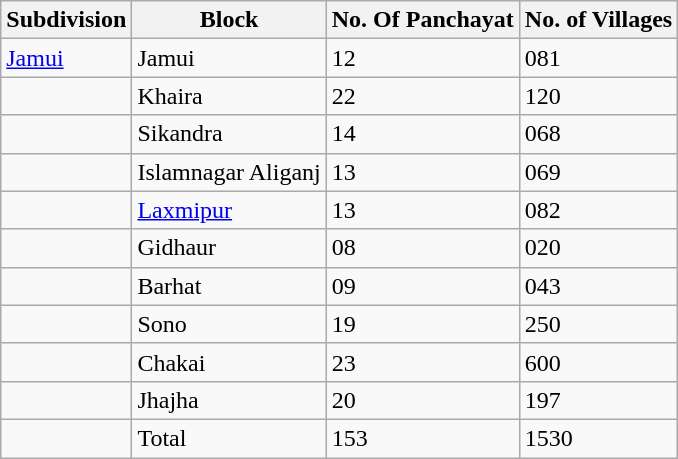<table class="wikitable">
<tr>
<th>Subdivision</th>
<th>Block</th>
<th>No. Of Panchayat</th>
<th>No. of Villages</th>
</tr>
<tr>
<td><a href='#'>Jamui</a></td>
<td>Jamui</td>
<td>12</td>
<td>081</td>
</tr>
<tr>
<td></td>
<td>Khaira</td>
<td>22</td>
<td>120</td>
</tr>
<tr>
<td></td>
<td>Sikandra</td>
<td>14</td>
<td>068</td>
</tr>
<tr>
<td></td>
<td>Islamnagar Aliganj</td>
<td>13</td>
<td>069</td>
</tr>
<tr>
<td></td>
<td><a href='#'>Laxmipur</a></td>
<td>13</td>
<td>082</td>
</tr>
<tr>
<td></td>
<td>Gidhaur</td>
<td>08</td>
<td>020</td>
</tr>
<tr>
<td></td>
<td>Barhat</td>
<td>09</td>
<td>043</td>
</tr>
<tr>
<td></td>
<td>Sono</td>
<td>19</td>
<td>250</td>
</tr>
<tr>
<td></td>
<td>Chakai</td>
<td>23</td>
<td>600</td>
</tr>
<tr>
<td></td>
<td>Jhajha</td>
<td>20</td>
<td>197</td>
</tr>
<tr>
<td></td>
<td>Total</td>
<td>153</td>
<td>1530</td>
</tr>
</table>
